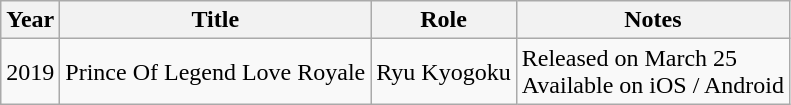<table class="wikitable">
<tr>
<th>Year</th>
<th>Title</th>
<th>Role</th>
<th>Notes</th>
</tr>
<tr>
<td>2019</td>
<td>Prince Of Legend Love Royale</td>
<td>Ryu Kyogoku</td>
<td>Released on March 25<br>Available on iOS / Android</td>
</tr>
</table>
